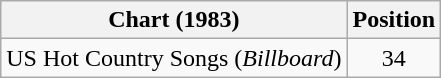<table class="wikitable">
<tr>
<th>Chart (1983)</th>
<th>Position</th>
</tr>
<tr>
<td>US Hot Country Songs (<em>Billboard</em>)</td>
<td align="center">34</td>
</tr>
</table>
